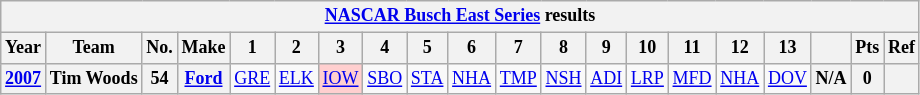<table class="wikitable" style="text-align:center; font-size:75%">
<tr>
<th colspan=20><a href='#'>NASCAR Busch East Series</a> results</th>
</tr>
<tr>
<th>Year</th>
<th>Team</th>
<th>No.</th>
<th>Make</th>
<th>1</th>
<th>2</th>
<th>3</th>
<th>4</th>
<th>5</th>
<th>6</th>
<th>7</th>
<th>8</th>
<th>9</th>
<th>10</th>
<th>11</th>
<th>12</th>
<th>13</th>
<th></th>
<th>Pts</th>
<th>Ref</th>
</tr>
<tr>
<th><a href='#'>2007</a></th>
<th>Tim Woods</th>
<th>54</th>
<th><a href='#'>Ford</a></th>
<td><a href='#'>GRE</a></td>
<td><a href='#'>ELK</a></td>
<td style="background:#FFCFCF;"><a href='#'>IOW</a><br></td>
<td><a href='#'>SBO</a></td>
<td><a href='#'>STA</a></td>
<td><a href='#'>NHA</a></td>
<td><a href='#'>TMP</a></td>
<td><a href='#'>NSH</a></td>
<td><a href='#'>ADI</a></td>
<td><a href='#'>LRP</a></td>
<td><a href='#'>MFD</a></td>
<td><a href='#'>NHA</a></td>
<td><a href='#'>DOV</a></td>
<th>N/A</th>
<th>0</th>
<th></th>
</tr>
</table>
